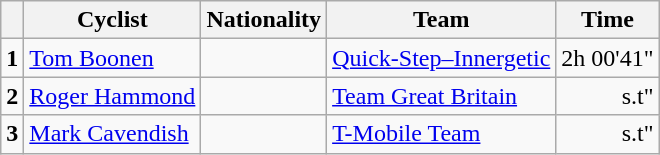<table class="wikitable">
<tr>
<th></th>
<th>Cyclist</th>
<th>Nationality</th>
<th>Team</th>
<th>Time</th>
</tr>
<tr>
<td><strong>1</strong></td>
<td><a href='#'>Tom Boonen</a></td>
<td></td>
<td><a href='#'>Quick-Step–Innergetic</a></td>
<td align="right">2h 00'41"</td>
</tr>
<tr>
<td><strong>2</strong></td>
<td><a href='#'>Roger Hammond</a></td>
<td></td>
<td><a href='#'>Team Great Britain</a></td>
<td align="right">s.t"</td>
</tr>
<tr>
<td><strong>3</strong></td>
<td><a href='#'>Mark Cavendish</a></td>
<td></td>
<td><a href='#'>T-Mobile Team</a></td>
<td align="right">s.t"</td>
</tr>
</table>
